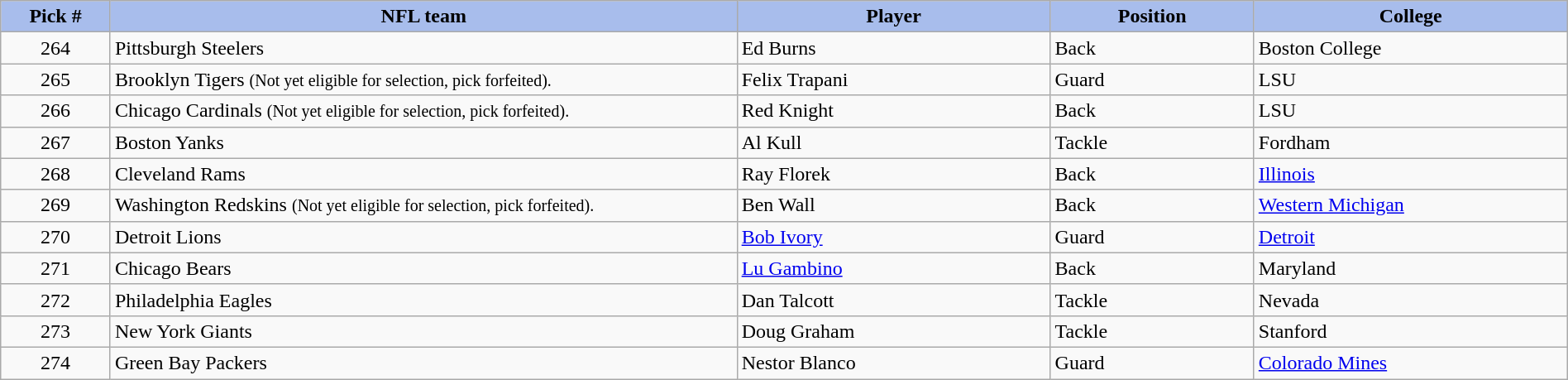<table class="wikitable sortable sortable" style="width: 100%">
<tr>
<th style="background:#A8BDEC;" width=7%>Pick #</th>
<th width=40% style="background:#A8BDEC;">NFL team</th>
<th width=20% style="background:#A8BDEC;">Player</th>
<th width=13% style="background:#A8BDEC;">Position</th>
<th style="background:#A8BDEC;">College</th>
</tr>
<tr>
<td align=center>264</td>
<td>Pittsburgh Steelers</td>
<td>Ed Burns</td>
<td>Back</td>
<td>Boston College</td>
</tr>
<tr>
<td align=center>265</td>
<td>Brooklyn Tigers  <small>(Not yet eligible for selection, pick forfeited).</small></td>
<td>Felix Trapani</td>
<td>Guard</td>
<td>LSU</td>
</tr>
<tr>
<td align=center>266</td>
<td>Chicago Cardinals  <small>(Not yet eligible for selection, pick forfeited).</small></td>
<td>Red Knight</td>
<td>Back</td>
<td>LSU</td>
</tr>
<tr>
<td align=center>267</td>
<td>Boston Yanks</td>
<td>Al Kull</td>
<td>Tackle</td>
<td>Fordham</td>
</tr>
<tr>
<td align=center>268</td>
<td>Cleveland Rams</td>
<td>Ray Florek</td>
<td>Back</td>
<td><a href='#'>Illinois</a></td>
</tr>
<tr>
<td align=center>269</td>
<td>Washington Redskins  <small>(Not yet eligible for selection, pick forfeited).</small></td>
<td>Ben Wall</td>
<td>Back</td>
<td><a href='#'>Western Michigan</a></td>
</tr>
<tr>
<td align=center>270</td>
<td>Detroit Lions</td>
<td><a href='#'>Bob Ivory</a></td>
<td>Guard</td>
<td><a href='#'>Detroit</a></td>
</tr>
<tr>
<td align=center>271</td>
<td>Chicago Bears</td>
<td><a href='#'>Lu Gambino</a></td>
<td>Back</td>
<td>Maryland</td>
</tr>
<tr>
<td align=center>272</td>
<td>Philadelphia Eagles</td>
<td>Dan Talcott</td>
<td>Tackle</td>
<td>Nevada</td>
</tr>
<tr>
<td align=center>273</td>
<td>New York Giants</td>
<td>Doug Graham</td>
<td>Tackle</td>
<td>Stanford</td>
</tr>
<tr>
<td align=center>274</td>
<td>Green Bay Packers</td>
<td>Nestor Blanco</td>
<td>Guard</td>
<td><a href='#'>Colorado Mines</a></td>
</tr>
</table>
